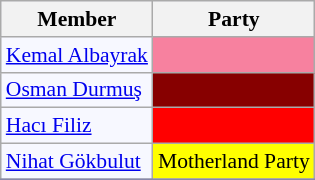<table class=wikitable style="border:1px solid #8888aa; background-color:#f7f8ff; padding:0px; font-size:90%;">
<tr>
<th>Member</th>
<th>Party</th>
</tr>
<tr>
<td><a href='#'>Kemal Albayrak</a></td>
<td style="background: #F7819F"></td>
</tr>
<tr>
<td><a href='#'>Osman Durmuş</a></td>
<td style="background: #870000"></td>
</tr>
<tr>
<td><a href='#'>Hacı Filiz</a></td>
<td style="background: #ff0000"></td>
</tr>
<tr>
<td><a href='#'>Nihat Gökbulut</a></td>
<td style="background: #ffff00">Motherland Party</td>
</tr>
<tr>
</tr>
</table>
